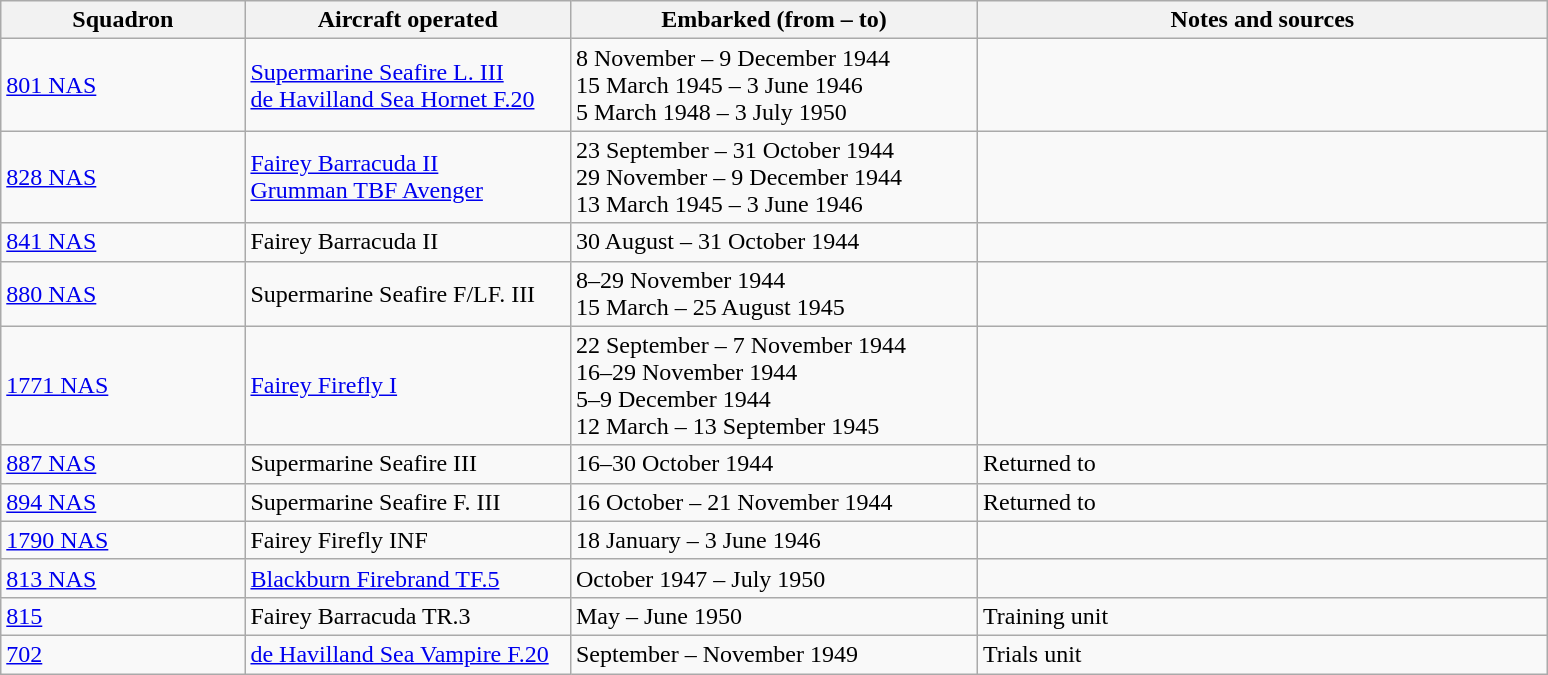<table class="wikitable sortable">
<tr>
<th width="15%">Squadron</th>
<th width="20%">Aircraft operated</th>
<th class="unsortable" width="25%">Embarked (from – to)</th>
<th class="unsortable" width="35%">Notes and sources</th>
</tr>
<tr>
<td><a href='#'>801 NAS</a></td>
<td><a href='#'>Supermarine Seafire L. III</a><br><a href='#'>de Havilland Sea Hornet F.20</a></td>
<td>8 November – 9 December 1944<br> 15 March 1945 – 3 June 1946<br>5 March 1948 – 3 July 1950</td>
<td></td>
</tr>
<tr>
<td><a href='#'>828 NAS</a></td>
<td><a href='#'>Fairey Barracuda II</a><br> <a href='#'>Grumman TBF Avenger</a></td>
<td>23 September – 31 October 1944<br>29 November – 9 December 1944 <br> 13 March 1945 – 3 June 1946</td>
<td></td>
</tr>
<tr>
<td><a href='#'>841 NAS</a></td>
<td>Fairey Barracuda II</td>
<td>30 August – 31 October 1944</td>
<td></td>
</tr>
<tr>
<td><a href='#'>880 NAS</a></td>
<td>Supermarine Seafire F/LF. III</td>
<td>8–29 November 1944<br> 15 March – 25 August 1945</td>
<td></td>
</tr>
<tr>
<td><a href='#'>1771 NAS</a></td>
<td><a href='#'>Fairey Firefly I</a></td>
<td>22 September – 7 November 1944<br>16–29 November 1944<br>5–9 December 1944<br>12 March – 13 September 1945</td>
<td></td>
</tr>
<tr>
<td><a href='#'>887 NAS</a></td>
<td>Supermarine Seafire III</td>
<td>16–30 October 1944</td>
<td>Returned to </td>
</tr>
<tr>
<td><a href='#'>894 NAS</a></td>
<td>Supermarine Seafire F. III</td>
<td>16 October – 21 November 1944</td>
<td>Returned to </td>
</tr>
<tr>
<td><a href='#'>1790 NAS</a></td>
<td>Fairey Firefly INF</td>
<td>18 January – 3 June 1946</td>
<td></td>
</tr>
<tr>
<td><a href='#'>813 NAS</a></td>
<td><a href='#'>Blackburn Firebrand TF.5</a></td>
<td>October 1947 – July 1950</td>
<td></td>
</tr>
<tr>
<td><a href='#'>815</a></td>
<td>Fairey Barracuda TR.3</td>
<td>May – June 1950</td>
<td>Training unit</td>
</tr>
<tr>
<td><a href='#'>702</a></td>
<td><a href='#'>de Havilland Sea Vampire F.20</a></td>
<td>September – November 1949</td>
<td>Trials unit</td>
</tr>
</table>
